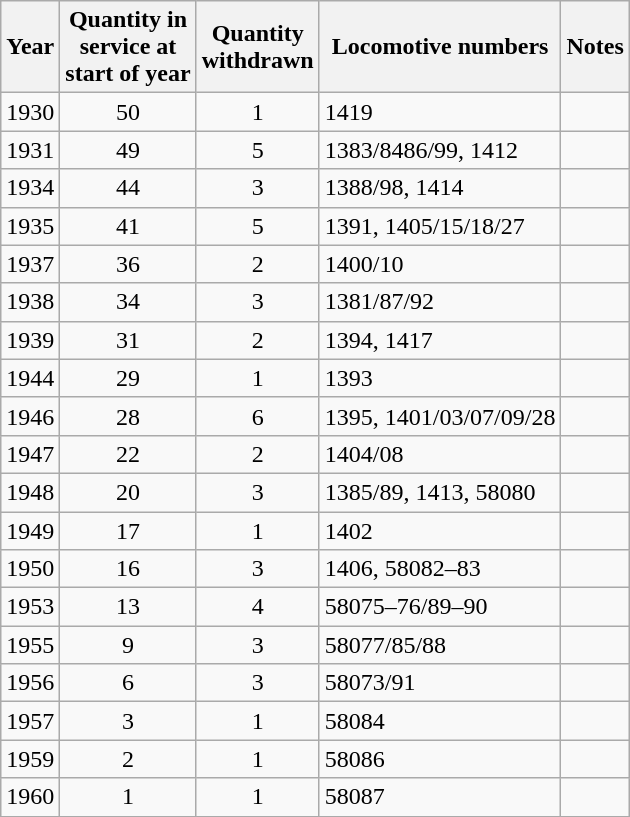<table class="wikitable" style=text-align:center>
<tr>
<th>Year</th>
<th>Quantity in<br>service at<br>start of year</th>
<th>Quantity<br>withdrawn</th>
<th>Locomotive numbers</th>
<th>Notes</th>
</tr>
<tr>
<td>1930</td>
<td>50</td>
<td>1</td>
<td align=left>1419</td>
<td align=left></td>
</tr>
<tr>
<td>1931</td>
<td>49</td>
<td>5</td>
<td align=left>1383/8486/99, 1412</td>
<td align=left></td>
</tr>
<tr>
<td>1934</td>
<td>44</td>
<td>3</td>
<td align=left>1388/98, 1414</td>
<td align=left></td>
</tr>
<tr>
<td>1935</td>
<td>41</td>
<td>5</td>
<td align=left>1391, 1405/15/18/27</td>
<td align=left></td>
</tr>
<tr>
<td>1937</td>
<td>36</td>
<td>2</td>
<td align=left>1400/10</td>
<td align=left></td>
</tr>
<tr>
<td>1938</td>
<td>34</td>
<td>3</td>
<td align=left>1381/87/92</td>
<td align=left></td>
</tr>
<tr>
<td>1939</td>
<td>31</td>
<td>2</td>
<td align=left>1394, 1417</td>
<td align=left></td>
</tr>
<tr>
<td>1944</td>
<td>29</td>
<td>1</td>
<td align=left>1393</td>
<td align=left></td>
</tr>
<tr>
<td>1946</td>
<td>28</td>
<td>6</td>
<td align=left>1395, 1401/03/07/09/28</td>
<td align=left></td>
</tr>
<tr>
<td>1947</td>
<td>22</td>
<td>2</td>
<td align=left>1404/08</td>
<td align=left></td>
</tr>
<tr>
<td>1948</td>
<td>20</td>
<td>3</td>
<td align=left>1385/89, 1413, 58080</td>
<td align=left></td>
</tr>
<tr>
<td>1949</td>
<td>17</td>
<td>1</td>
<td align=left>1402</td>
<td align=left></td>
</tr>
<tr>
<td>1950</td>
<td>16</td>
<td>3</td>
<td align=left>1406, 58082–83</td>
<td align=left></td>
</tr>
<tr>
<td>1953</td>
<td>13</td>
<td>4</td>
<td align=left>58075–76/89–90</td>
<td align=left></td>
</tr>
<tr>
<td>1955</td>
<td>9</td>
<td>3</td>
<td align=left>58077/85/88</td>
<td align=left></td>
</tr>
<tr>
<td>1956</td>
<td>6</td>
<td>3</td>
<td align=left>58073/91</td>
<td align=left></td>
</tr>
<tr>
<td>1957</td>
<td>3</td>
<td>1</td>
<td align=left>58084</td>
<td align=left></td>
</tr>
<tr>
<td>1959</td>
<td>2</td>
<td>1</td>
<td align=left>58086</td>
<td align=left></td>
</tr>
<tr>
<td>1960</td>
<td>1</td>
<td>1</td>
<td align=left>58087</td>
<td align=left></td>
</tr>
<tr>
</tr>
</table>
